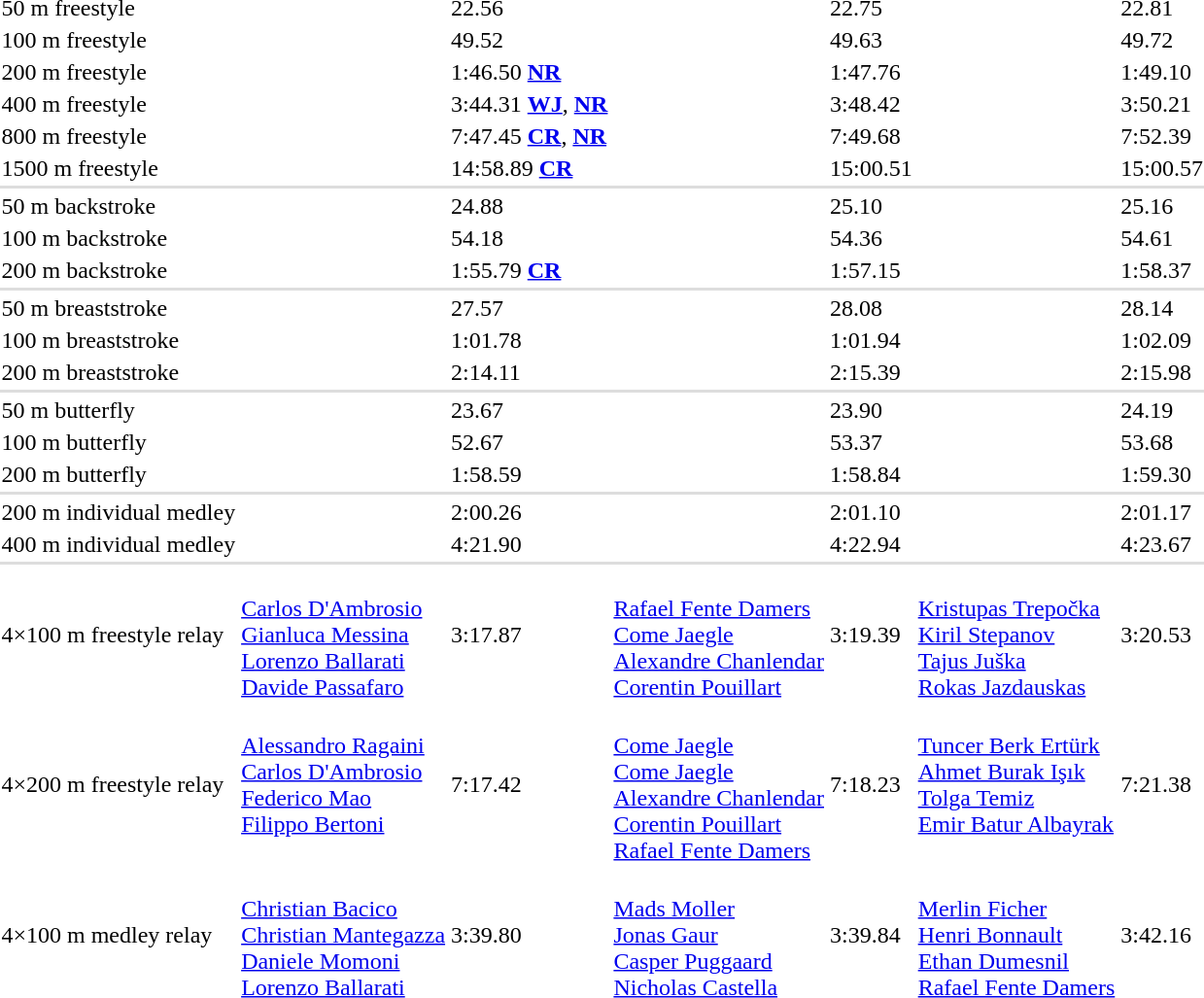<table>
<tr>
<td>50 m freestyle</td>
<td></td>
<td>22.56</td>
<td></td>
<td>22.75</td>
<td></td>
<td>22.81</td>
</tr>
<tr>
<td>100 m freestyle</td>
<td></td>
<td>49.52</td>
<td></td>
<td>49.63</td>
<td></td>
<td>49.72</td>
</tr>
<tr>
<td>200 m freestyle</td>
<td></td>
<td>1:46.50 <strong><a href='#'>NR</a></strong></td>
<td></td>
<td>1:47.76</td>
<td></td>
<td>1:49.10</td>
</tr>
<tr>
<td>400 m freestyle</td>
<td></td>
<td>3:44.31 <strong><a href='#'>WJ</a></strong>, <strong><a href='#'>NR</a></strong></td>
<td></td>
<td>3:48.42</td>
<td></td>
<td>3:50.21</td>
</tr>
<tr>
<td>800 m freestyle</td>
<td></td>
<td>7:47.45 <strong><a href='#'>CR</a></strong>, <strong><a href='#'>NR</a></strong></td>
<td></td>
<td>7:49.68</td>
<td></td>
<td>7:52.39</td>
</tr>
<tr>
<td>1500 m freestyle</td>
<td></td>
<td>14:58.89 <strong><a href='#'>CR</a></strong></td>
<td></td>
<td>15:00.51</td>
<td></td>
<td>15:00.57</td>
</tr>
<tr bgcolor=#DDDDDD>
<td colspan=7></td>
</tr>
<tr>
<td>50 m backstroke</td>
<td></td>
<td>24.88</td>
<td></td>
<td>25.10</td>
<td></td>
<td>25.16</td>
</tr>
<tr>
<td>100 m backstroke</td>
<td></td>
<td>54.18</td>
<td></td>
<td>54.36</td>
<td></td>
<td>54.61</td>
</tr>
<tr>
<td>200 m backstroke</td>
<td></td>
<td>1:55.79 <strong><a href='#'>CR</a></strong></td>
<td></td>
<td>1:57.15</td>
<td></td>
<td>1:58.37</td>
</tr>
<tr bgcolor=#DDDDDD>
<td colspan=7></td>
</tr>
<tr>
<td>50 m breaststroke</td>
<td></td>
<td>27.57</td>
<td></td>
<td>28.08</td>
<td></td>
<td>28.14</td>
</tr>
<tr>
<td>100 m breaststroke</td>
<td></td>
<td>1:01.78</td>
<td></td>
<td>1:01.94</td>
<td></td>
<td>1:02.09</td>
</tr>
<tr>
<td>200 m breaststroke</td>
<td></td>
<td>2:14.11</td>
<td></td>
<td>2:15.39</td>
<td></td>
<td>2:15.98</td>
</tr>
<tr bgcolor=#DDDDDD>
<td colspan=7></td>
</tr>
<tr>
<td>50 m butterfly</td>
<td></td>
<td>23.67</td>
<td></td>
<td>23.90</td>
<td></td>
<td>24.19</td>
</tr>
<tr>
<td>100 m butterfly</td>
<td></td>
<td>52.67</td>
<td></td>
<td>53.37</td>
<td></td>
<td>53.68</td>
</tr>
<tr>
<td>200 m butterfly</td>
<td></td>
<td>1:58.59</td>
<td></td>
<td>1:58.84</td>
<td></td>
<td>1:59.30</td>
</tr>
<tr bgcolor=#DDDDDD>
<td colspan=7></td>
</tr>
<tr>
<td>200 m individual medley</td>
<td></td>
<td>2:00.26</td>
<td></td>
<td>2:01.10</td>
<td></td>
<td>2:01.17</td>
</tr>
<tr>
<td>400 m individual medley</td>
<td></td>
<td>4:21.90</td>
<td></td>
<td>4:22.94</td>
<td></td>
<td>4:23.67</td>
</tr>
<tr bgcolor=#DDDDDD>
<td colspan=7></td>
</tr>
<tr>
<td>4×100 m freestyle relay</td>
<td><br><a href='#'>Carlos D'Ambrosio</a><br><a href='#'>Gianluca Messina</a><br><a href='#'>Lorenzo  Ballarati</a><br><a href='#'>Davide Passafaro</a></td>
<td>3:17.87</td>
<td><br><a href='#'>Rafael Fente Damers</a><br><a href='#'>Come Jaegle</a><br><a href='#'>Alexandre Chanlendar</a><br><a href='#'>Corentin Pouillart</a></td>
<td>3:19.39</td>
<td><br><a href='#'>Kristupas Trepočka</a><br><a href='#'>Kiril Stepanov</a><br><a href='#'>Tajus Juška</a><br><a href='#'>Rokas Jazdauskas</a></td>
<td>3:20.53</td>
</tr>
<tr>
<td>4×200 m freestyle relay</td>
<td valign=top><br><a href='#'>Alessandro Ragaini</a><br><a href='#'>Carlos D'Ambrosio</a><br><a href='#'>Federico Mao</a><br><a href='#'>Filippo Bertoni</a></td>
<td>7:17.42</td>
<td valign=top><br><a href='#'>Come Jaegle</a><br><a href='#'>Come Jaegle</a><br><a href='#'>Alexandre Chanlendar</a><br><a href='#'>Corentin Pouillart</a><br><a href='#'>Rafael Fente Damers</a></td>
<td>7:18.23</td>
<td valign=top><br><a href='#'>Tuncer Berk Ertürk</a><br><a href='#'>Ahmet Burak Işık</a><br><a href='#'>Tolga Temiz</a><br><a href='#'>Emir Batur Albayrak</a></td>
<td>7:21.38</td>
</tr>
<tr>
<td>4×100 m medley relay</td>
<td valign=top><br><a href='#'>Christian Bacico</a><br><a href='#'>Christian Mantegazza</a><br><a href='#'>Daniele Momoni</a><br><a href='#'>Lorenzo Ballarati</a></td>
<td>3:39.80</td>
<td valign=top><br><a href='#'>Mads Moller</a><br><a href='#'>Jonas Gaur</a><br><a href='#'>Casper Puggaard</a><br><a href='#'>Nicholas Castella</a></td>
<td>3:39.84</td>
<td valign=top><br><a href='#'>Merlin Ficher</a><br><a href='#'>Henri Bonnault</a><br><a href='#'>Ethan Dumesnil</a><br><a href='#'>Rafael Fente Damers</a></td>
<td>3:42.16</td>
</tr>
</table>
